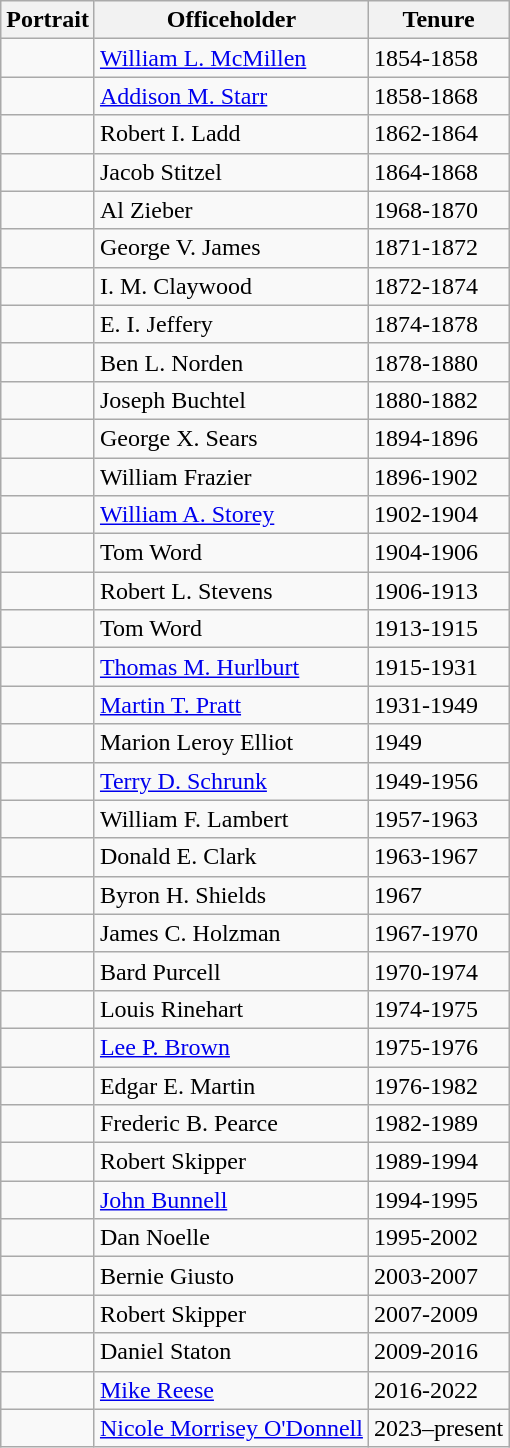<table class="wikitable sortable">
<tr>
<th class="unsortable" scope="col">Portrait</th>
<th scope="col">Officeholder</th>
<th scope="col">Tenure</th>
</tr>
<tr>
<td></td>
<td><a href='#'>William L. McMillen</a></td>
<td>1854-1858</td>
</tr>
<tr>
<td></td>
<td><a href='#'>Addison M. Starr</a></td>
<td>1858-1868</td>
</tr>
<tr>
<td></td>
<td>Robert I. Ladd</td>
<td>1862-1864</td>
</tr>
<tr>
<td></td>
<td>Jacob Stitzel</td>
<td>1864-1868</td>
</tr>
<tr>
<td></td>
<td>Al Zieber</td>
<td>1968-1870</td>
</tr>
<tr>
<td></td>
<td>George V. James</td>
<td>1871-1872</td>
</tr>
<tr>
<td></td>
<td>I. M. Claywood</td>
<td>1872-1874</td>
</tr>
<tr>
<td></td>
<td>E. I. Jeffery</td>
<td>1874-1878</td>
</tr>
<tr>
<td></td>
<td>Ben L. Norden</td>
<td>1878-1880</td>
</tr>
<tr>
<td></td>
<td>Joseph Buchtel</td>
<td>1880-1882</td>
</tr>
<tr>
<td></td>
<td>George X. Sears</td>
<td>1894-1896</td>
</tr>
<tr>
<td></td>
<td>William Frazier</td>
<td>1896-1902</td>
</tr>
<tr>
<td></td>
<td><a href='#'>William A. Storey</a></td>
<td>1902-1904</td>
</tr>
<tr>
<td></td>
<td>Tom Word</td>
<td>1904-1906</td>
</tr>
<tr>
<td></td>
<td>Robert L. Stevens</td>
<td>1906-1913</td>
</tr>
<tr>
<td></td>
<td>Tom Word</td>
<td>1913-1915</td>
</tr>
<tr>
<td></td>
<td><a href='#'>Thomas M. Hurlburt</a></td>
<td>1915-1931</td>
</tr>
<tr>
<td></td>
<td><a href='#'>Martin T. Pratt</a></td>
<td>1931-1949</td>
</tr>
<tr>
<td></td>
<td>Marion Leroy Elliot</td>
<td>1949</td>
</tr>
<tr>
<td></td>
<td><a href='#'>Terry D. Schrunk</a></td>
<td>1949-1956</td>
</tr>
<tr>
<td></td>
<td>William F. Lambert</td>
<td>1957-1963</td>
</tr>
<tr>
<td></td>
<td>Donald E. Clark</td>
<td>1963-1967</td>
</tr>
<tr>
<td></td>
<td>Byron H. Shields</td>
<td>1967</td>
</tr>
<tr>
<td></td>
<td>James C. Holzman</td>
<td>1967-1970</td>
</tr>
<tr>
<td></td>
<td>Bard Purcell</td>
<td>1970-1974</td>
</tr>
<tr>
<td></td>
<td>Louis Rinehart</td>
<td>1974-1975</td>
</tr>
<tr>
<td></td>
<td><a href='#'>Lee P. Brown</a></td>
<td>1975-1976</td>
</tr>
<tr>
<td></td>
<td>Edgar E. Martin</td>
<td>1976-1982</td>
</tr>
<tr>
<td></td>
<td>Frederic B. Pearce</td>
<td>1982-1989</td>
</tr>
<tr>
<td></td>
<td>Robert Skipper</td>
<td>1989-1994</td>
</tr>
<tr>
<td></td>
<td><a href='#'>John Bunnell</a></td>
<td>1994-1995</td>
</tr>
<tr>
<td></td>
<td>Dan Noelle</td>
<td>1995-2002</td>
</tr>
<tr>
<td></td>
<td>Bernie Giusto</td>
<td>2003-2007</td>
</tr>
<tr>
<td></td>
<td>Robert Skipper</td>
<td>2007-2009</td>
</tr>
<tr>
<td></td>
<td>Daniel Staton</td>
<td>2009-2016</td>
</tr>
<tr>
<td></td>
<td><a href='#'>Mike Reese</a></td>
<td>2016-2022</td>
</tr>
<tr>
<td></td>
<td><a href='#'>Nicole Morrisey O'Donnell</a></td>
<td>2023–present</td>
</tr>
</table>
